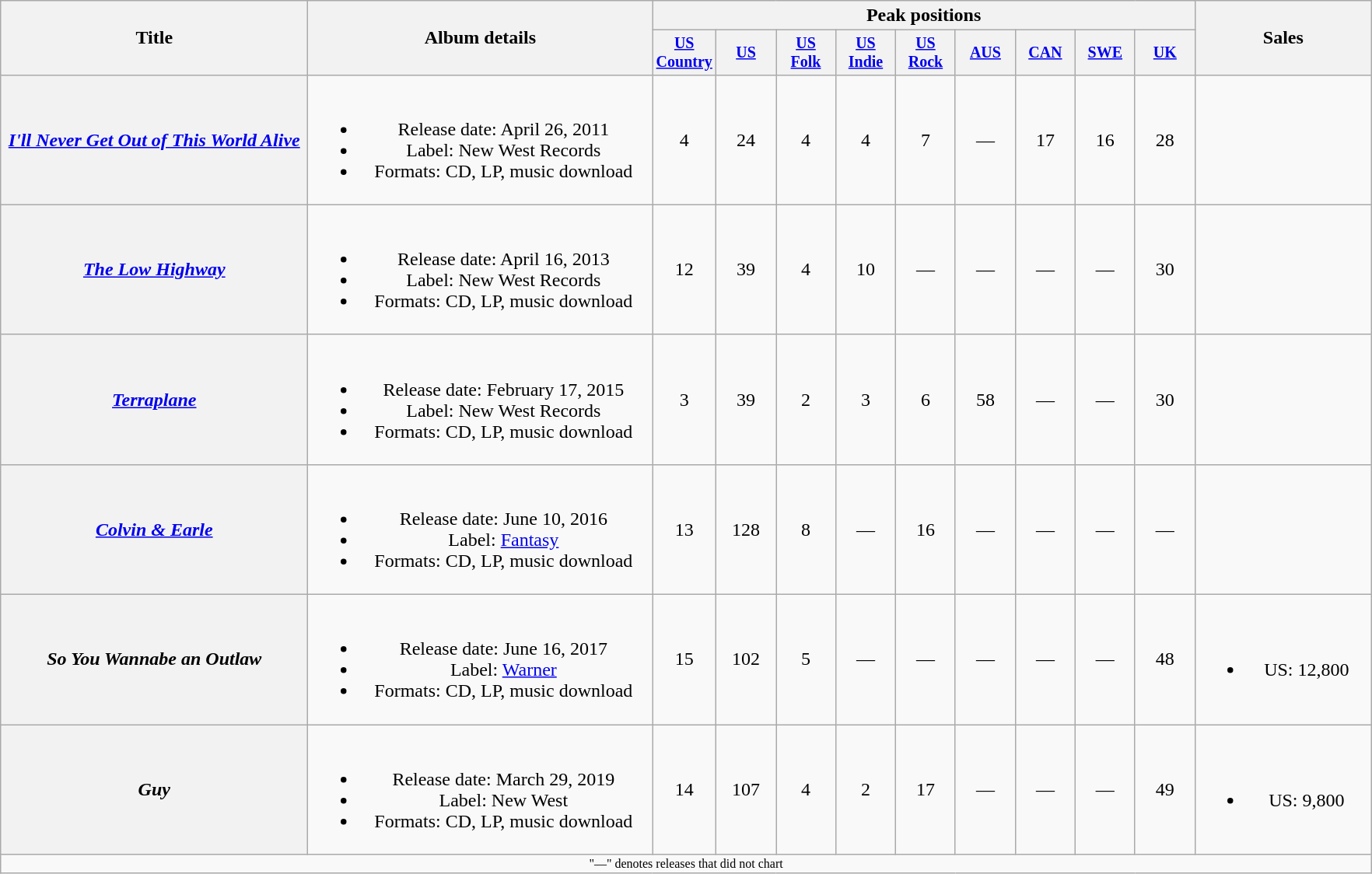<table class="wikitable plainrowheaders" style="text-align:center;">
<tr>
<th rowspan="2" style="width:16em;">Title</th>
<th rowspan="2" style="width:18em;">Album details</th>
<th colspan="9">Peak positions</th>
<th rowspan="2" style="width:9em;">Sales</th>
</tr>
<tr style="font-size:smaller;">
<th width="45"><a href='#'>US Country</a><br></th>
<th width="45"><a href='#'>US</a><br></th>
<th width="45"><a href='#'>US<br>Folk</a><br></th>
<th width="45"><a href='#'>US Indie</a><br></th>
<th width="45"><a href='#'>US Rock</a><br></th>
<th width="45"><a href='#'>AUS</a><br></th>
<th width="45"><a href='#'>CAN</a><br></th>
<th width="45"><a href='#'>SWE</a><br></th>
<th width="45"><a href='#'>UK</a><br></th>
</tr>
<tr>
<th scope="row"><em><a href='#'>I'll Never Get Out of This World Alive</a></em></th>
<td><br><ul><li>Release date: April 26, 2011</li><li>Label: New West Records</li><li>Formats: CD, LP, music download</li></ul></td>
<td>4</td>
<td>24</td>
<td>4</td>
<td>4</td>
<td>7</td>
<td>—</td>
<td>17</td>
<td>16</td>
<td>28</td>
<td></td>
</tr>
<tr>
<th scope="row"><em><a href='#'>The Low Highway</a></em></th>
<td><br><ul><li>Release date: April 16, 2013</li><li>Label: New West Records</li><li>Formats: CD, LP, music download</li></ul></td>
<td>12</td>
<td>39</td>
<td>4</td>
<td>10</td>
<td>—</td>
<td>—</td>
<td>—</td>
<td>—</td>
<td>30</td>
<td></td>
</tr>
<tr>
<th scope="row"><em><a href='#'>Terraplane</a> <br></em></th>
<td><br><ul><li>Release date: February 17, 2015</li><li>Label: New West Records</li><li>Formats: CD, LP, music download</li></ul></td>
<td>3</td>
<td>39</td>
<td>2</td>
<td>3</td>
<td>6</td>
<td>58</td>
<td>—</td>
<td>—</td>
<td>30</td>
<td></td>
</tr>
<tr>
<th scope="row"><em><a href='#'>Colvin & Earle</a></em><br></th>
<td><br><ul><li>Release date: June 10, 2016</li><li>Label: <a href='#'>Fantasy</a></li><li>Formats: CD, LP, music download</li></ul></td>
<td>13</td>
<td>128</td>
<td>8</td>
<td>—</td>
<td>16</td>
<td>—</td>
<td>—</td>
<td>—</td>
<td>—</td>
<td></td>
</tr>
<tr>
<th scope="row"><em>So You Wannabe an Outlaw</em></th>
<td><br><ul><li>Release date: June 16, 2017</li><li>Label: <a href='#'>Warner</a></li><li>Formats: CD, LP, music download</li></ul></td>
<td>15</td>
<td>102</td>
<td>5</td>
<td>—</td>
<td>—</td>
<td>—</td>
<td>—</td>
<td>—</td>
<td>48</td>
<td><br><ul><li>US: 12,800</li></ul></td>
</tr>
<tr>
<th scope="row"><em>Guy</em></th>
<td><br><ul><li>Release date: March 29, 2019</li><li>Label: New West</li><li>Formats: CD, LP, music download</li></ul></td>
<td>14</td>
<td>107</td>
<td>4</td>
<td>2</td>
<td>17</td>
<td>—</td>
<td>—</td>
<td>—</td>
<td>49</td>
<td><br><ul><li>US: 9,800</li></ul></td>
</tr>
<tr>
<td colspan="12" style="font-size:8pt">"—" denotes releases that did not chart</td>
</tr>
</table>
